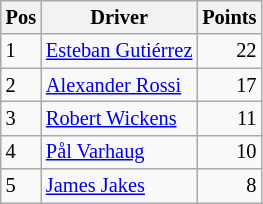<table class="wikitable" style="font-size: 85%;">
<tr>
<th>Pos</th>
<th>Driver</th>
<th>Points</th>
</tr>
<tr>
<td>1</td>
<td> <a href='#'>Esteban Gutiérrez</a></td>
<td align=right>22</td>
</tr>
<tr>
<td>2</td>
<td> <a href='#'>Alexander Rossi</a></td>
<td align=right>17</td>
</tr>
<tr>
<td>3</td>
<td> <a href='#'>Robert Wickens</a></td>
<td align=right>11</td>
</tr>
<tr>
<td>4</td>
<td> <a href='#'>Pål Varhaug</a></td>
<td align=right>10</td>
</tr>
<tr>
<td>5</td>
<td> <a href='#'>James Jakes</a></td>
<td align=right>8</td>
</tr>
</table>
